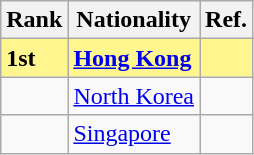<table class="wikitable">
<tr>
<th>Rank</th>
<th>Nationality</th>
<th>Ref.</th>
</tr>
<tr bgcolor="#FFF68F">
<td><strong>1st</strong></td>
<td> <strong><a href='#'>Hong Kong</a></strong></td>
<td></td>
</tr>
<tr>
<td></td>
<td> <a href='#'>North Korea</a></td>
<td></td>
</tr>
<tr>
<td></td>
<td> <a href='#'>Singapore</a></td>
<td></td>
</tr>
</table>
